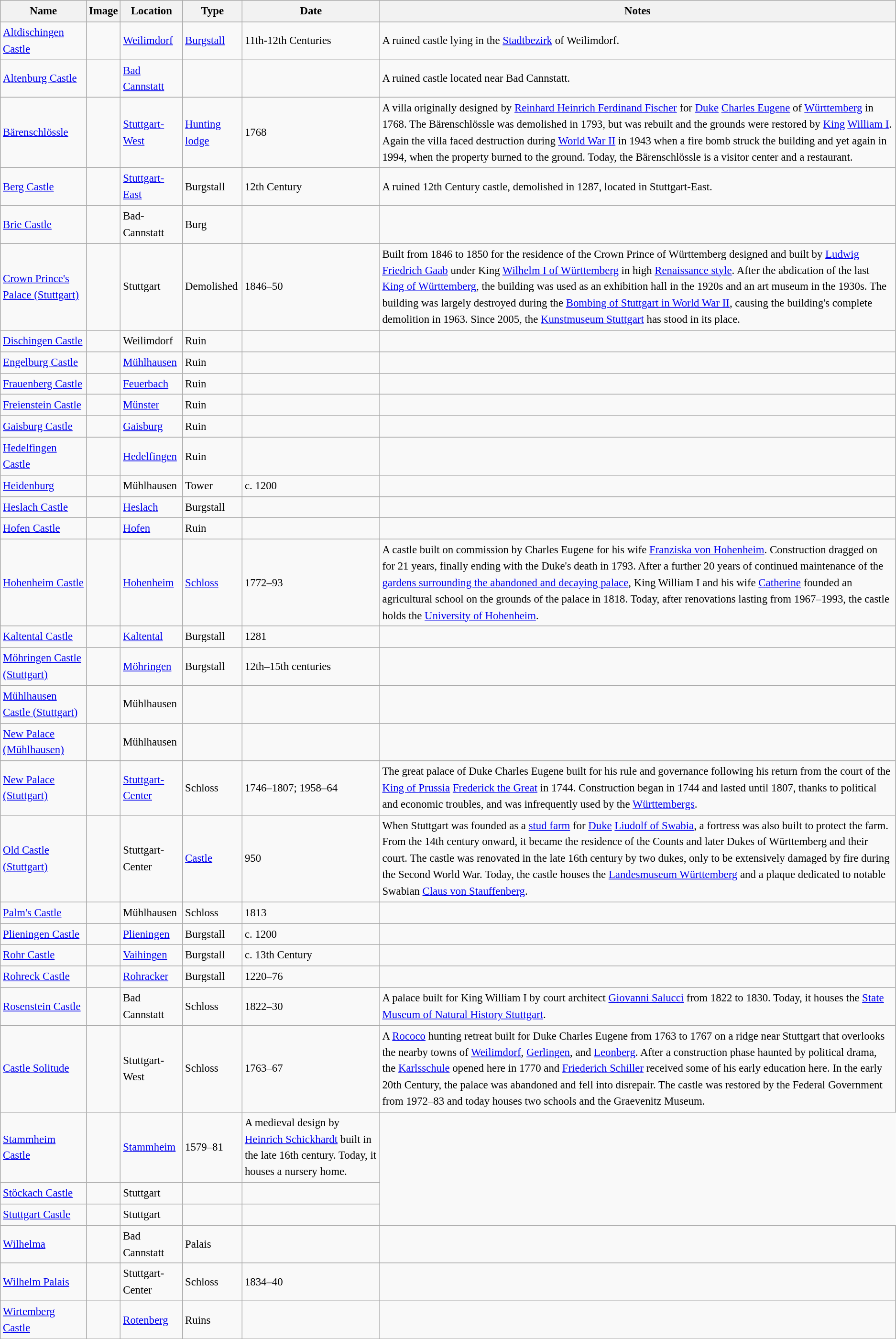<table class="wikitable sortable" style="font-size:95%;border:0px;text-align:left;line-height:150%;">
<tr>
<th>Name</th>
<th>Image</th>
<th>Location</th>
<th>Type</th>
<th>Date</th>
<th class="unsortable">Notes</th>
</tr>
<tr>
<td><a href='#'>Altdischingen Castle</a></td>
<td></td>
<td><a href='#'>Weilimdorf</a> </td>
<td><a href='#'>Burgstall</a></td>
<td>11th-12th Centuries</td>
<td>A ruined castle lying in the <a href='#'>Stadtbezirk</a> of Weilimdorf.</td>
</tr>
<tr>
<td><a href='#'>Altenburg Castle</a></td>
<td></td>
<td><a href='#'>Bad Cannstatt</a></td>
<td></td>
<td></td>
<td>A ruined castle located near Bad Cannstatt.</td>
</tr>
<tr>
<td><a href='#'>Bärenschlössle</a></td>
<td></td>
<td><a href='#'>Stuttgart-West</a> </td>
<td><a href='#'>Hunting lodge</a></td>
<td>1768</td>
<td>A villa originally designed by <a href='#'>Reinhard Heinrich Ferdinand Fischer</a> for <a href='#'>Duke</a> <a href='#'>Charles Eugene</a> of <a href='#'>Württemberg</a> in 1768. The Bärenschlössle was demolished in 1793, but was rebuilt and the grounds were restored by <a href='#'>King</a> <a href='#'>William I</a>. Again the villa faced destruction during <a href='#'>World War II</a> in 1943 when a fire bomb struck the building and yet again in 1994, when the property burned to the ground. Today, the Bärenschlössle is a visitor center and a restaurant.</td>
</tr>
<tr>
<td><a href='#'>Berg Castle</a></td>
<td></td>
<td><a href='#'>Stuttgart-East</a> </td>
<td>Burgstall</td>
<td>12th Century</td>
<td>A ruined 12th Century castle, demolished in 1287, located in Stuttgart-East.</td>
</tr>
<tr>
<td><a href='#'>Brie Castle</a></td>
<td></td>
<td>Bad-Cannstatt</td>
<td>Burg</td>
<td></td>
<td></td>
</tr>
<tr>
<td><a href='#'>Crown Prince's Palace (Stuttgart)</a></td>
<td></td>
<td>Stuttgart </td>
<td>Demolished</td>
<td>1846–50</td>
<td>Built from 1846 to 1850 for the residence of the Crown Prince of Württemberg designed and built by <a href='#'>Ludwig Friedrich Gaab</a> under King <a href='#'>Wilhelm I of Württemberg</a> in high <a href='#'>Renaissance style</a>. After the abdication of the last <a href='#'>King of Württemberg</a>, the building was used as an exhibition hall in the 1920s and an art museum in the 1930s. The building was largely destroyed during the <a href='#'>Bombing of Stuttgart in World War II</a>, causing the building's complete demolition in 1963. Since 2005, the <a href='#'>Kunstmuseum Stuttgart</a> has stood in its place.</td>
</tr>
<tr>
<td><a href='#'>Dischingen Castle</a></td>
<td></td>
<td>Weilimdorf</td>
<td>Ruin</td>
<td></td>
<td></td>
</tr>
<tr>
<td><a href='#'>Engelburg Castle</a></td>
<td></td>
<td><a href='#'>Mühlhausen</a> </td>
<td>Ruin</td>
<td></td>
<td></td>
</tr>
<tr>
<td><a href='#'>Frauenberg Castle</a></td>
<td></td>
<td><a href='#'>Feuerbach</a> </td>
<td>Ruin</td>
<td></td>
<td></td>
</tr>
<tr>
<td><a href='#'>Freienstein Castle</a></td>
<td></td>
<td><a href='#'>Münster</a> </td>
<td>Ruin</td>
<td></td>
<td></td>
</tr>
<tr>
<td><a href='#'>Gaisburg Castle</a></td>
<td></td>
<td><a href='#'>Gaisburg</a></td>
<td>Ruin</td>
<td></td>
<td></td>
</tr>
<tr>
<td><a href='#'>Hedelfingen Castle</a></td>
<td></td>
<td><a href='#'>Hedelfingen</a> </td>
<td>Ruin</td>
<td></td>
<td></td>
</tr>
<tr>
<td><a href='#'>Heidenburg</a></td>
<td></td>
<td>Mühlhausen </td>
<td>Tower</td>
<td>c. 1200</td>
<td></td>
</tr>
<tr>
<td><a href='#'>Heslach Castle</a></td>
<td></td>
<td><a href='#'>Heslach</a> </td>
<td>Burgstall</td>
<td></td>
<td></td>
</tr>
<tr>
<td><a href='#'>Hofen Castle</a></td>
<td></td>
<td><a href='#'>Hofen</a> </td>
<td>Ruin</td>
<td></td>
<td></td>
</tr>
<tr>
<td><a href='#'>Hohenheim Castle</a></td>
<td></td>
<td><a href='#'>Hohenheim</a> </td>
<td><a href='#'>Schloss</a></td>
<td>1772–93</td>
<td>A castle built on commission by Charles Eugene for his wife <a href='#'>Franziska von Hohenheim</a>. Construction dragged on for 21 years, finally ending with the Duke's death in 1793. After a further 20 years of continued maintenance of the <a href='#'>gardens surrounding the abandoned and decaying palace</a>, King William I and his wife <a href='#'>Catherine</a> founded an agricultural school on the grounds of the palace in 1818. Today, after renovations lasting from 1967–1993, the castle holds the <a href='#'>University of Hohenheim</a>.</td>
</tr>
<tr>
<td><a href='#'>Kaltental Castle</a></td>
<td></td>
<td><a href='#'>Kaltental</a> </td>
<td>Burgstall</td>
<td>1281</td>
<td></td>
</tr>
<tr>
<td><a href='#'>Möhringen Castle (Stuttgart)</a></td>
<td></td>
<td><a href='#'>Möhringen</a> </td>
<td>Burgstall</td>
<td>12th–15th centuries</td>
<td></td>
</tr>
<tr>
<td><a href='#'>Mühlhausen Castle (Stuttgart)</a></td>
<td></td>
<td>Mühlhausen</td>
<td></td>
<td></td>
<td></td>
</tr>
<tr>
<td><a href='#'>New Palace (Mühlhausen)</a></td>
<td></td>
<td>Mühlhausen</td>
<td></td>
<td></td>
<td></td>
</tr>
<tr>
<td><a href='#'>New Palace (Stuttgart)</a></td>
<td></td>
<td><a href='#'>Stuttgart-Center</a> </td>
<td>Schloss</td>
<td>1746–1807; 1958–64</td>
<td>The great palace of Duke Charles Eugene built for his rule and governance following his return from the court of the <a href='#'>King of Prussia</a> <a href='#'>Frederick the Great</a> in 1744. Construction began in 1744 and lasted until 1807, thanks to political and economic troubles, and was infrequently used by the <a href='#'>Württembergs</a>.</td>
</tr>
<tr>
<td><a href='#'>Old Castle (Stuttgart)</a></td>
<td></td>
<td>Stuttgart-Center </td>
<td><a href='#'>Castle</a></td>
<td>950</td>
<td>When Stuttgart was founded as a <a href='#'>stud farm</a> for <a href='#'>Duke</a> <a href='#'>Liudolf of Swabia</a>, a fortress was also built to protect the farm. From the 14th century onward, it became the residence of the Counts and later Dukes of Württemberg and their court. The castle was renovated in the late 16th century by two dukes, only to be extensively damaged by fire during the Second World War. Today, the castle houses the <a href='#'>Landesmuseum Württemberg</a> and a plaque dedicated to notable Swabian <a href='#'>Claus von Stauffenberg</a>.</td>
</tr>
<tr>
<td><a href='#'>Palm's Castle</a></td>
<td></td>
<td>Mühlhausen </td>
<td>Schloss</td>
<td>1813</td>
<td></td>
</tr>
<tr>
<td><a href='#'>Plieningen Castle</a></td>
<td></td>
<td><a href='#'>Plieningen</a> </td>
<td>Burgstall</td>
<td>c. 1200</td>
<td></td>
</tr>
<tr>
<td><a href='#'>Rohr Castle</a></td>
<td></td>
<td><a href='#'>Vaihingen</a> </td>
<td>Burgstall</td>
<td>c. 13th Century</td>
<td></td>
</tr>
<tr>
<td><a href='#'>Rohreck Castle</a></td>
<td></td>
<td><a href='#'>Rohracker</a> </td>
<td>Burgstall</td>
<td>1220–76</td>
<td></td>
</tr>
<tr>
<td><a href='#'>Rosenstein Castle</a></td>
<td></td>
<td>Bad Cannstatt </td>
<td>Schloss</td>
<td>1822–30</td>
<td>A palace built for King William I by court architect <a href='#'>Giovanni Salucci</a> from 1822 to 1830. Today, it houses the <a href='#'>State Museum of Natural History Stuttgart</a>.</td>
</tr>
<tr>
<td><a href='#'>Castle Solitude</a></td>
<td></td>
<td>Stuttgart-West </td>
<td>Schloss</td>
<td>1763–67</td>
<td>A <a href='#'>Rococo</a> hunting retreat built for Duke Charles Eugene from 1763 to 1767 on a ridge near Stuttgart that overlooks the nearby towns of <a href='#'>Weilimdorf</a>, <a href='#'>Gerlingen</a>, and <a href='#'>Leonberg</a>. After a construction phase haunted by political drama, the <a href='#'>Karlsschule</a> opened here in 1770 and <a href='#'>Friederich Schiller</a> received some of his early education here. In the early 20th Century, the palace was abandoned and fell into disrepair. The castle was restored by the Federal Government from 1972–83 and today houses two schools and the Graevenitz Museum.</td>
</tr>
<tr>
<td><a href='#'>Stammheim Castle</a></td>
<td></td>
<td><a href='#'>Stammheim</a> </td>
<td>1579–81</td>
<td>A medieval design by <a href='#'>Heinrich Schickhardt</a> built in the late 16th century. Today, it houses a nursery home.</td>
</tr>
<tr>
<td><a href='#'>Stöckach Castle</a></td>
<td></td>
<td>Stuttgart</td>
<td></td>
<td></td>
</tr>
<tr>
<td><a href='#'>Stuttgart Castle</a></td>
<td></td>
<td>Stuttgart</td>
<td></td>
<td></td>
</tr>
<tr>
<td><a href='#'>Wilhelma</a></td>
<td></td>
<td>Bad Cannstatt </td>
<td>Palais</td>
<td></td>
<td></td>
</tr>
<tr>
<td><a href='#'>Wilhelm Palais</a></td>
<td></td>
<td>Stuttgart-Center </td>
<td>Schloss</td>
<td>1834–40</td>
<td></td>
</tr>
<tr>
<td><a href='#'>Wirtemberg Castle</a></td>
<td></td>
<td><a href='#'>Rotenberg</a> </td>
<td>Ruins</td>
<td></td>
<td></td>
</tr>
<tr>
</tr>
</table>
